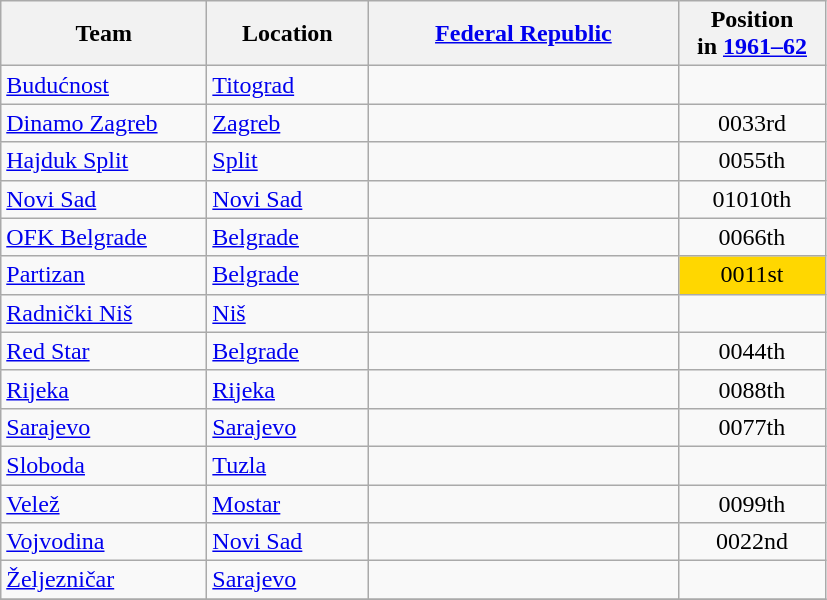<table class="wikitable sortable" style="text-align: left;">
<tr>
<th width="130">Team</th>
<th width="100">Location</th>
<th width="200"><a href='#'>Federal Republic</a></th>
<th width="90">Position<br>in <a href='#'>1961–62</a></th>
</tr>
<tr>
<td><a href='#'>Budućnost</a></td>
<td><a href='#'>Titograd</a></td>
<td></td>
<td></td>
</tr>
<tr>
<td><a href='#'>Dinamo Zagreb</a></td>
<td><a href='#'>Zagreb</a></td>
<td></td>
<td style="text-align:center;"><span>003</span>3rd</td>
</tr>
<tr>
<td><a href='#'>Hajduk Split</a></td>
<td><a href='#'>Split</a></td>
<td></td>
<td style="text-align:center;"><span>005</span>5th</td>
</tr>
<tr>
<td><a href='#'>Novi Sad</a></td>
<td><a href='#'>Novi Sad</a></td>
<td></td>
<td style="text-align:center;"><span>010</span>10th</td>
</tr>
<tr>
<td><a href='#'>OFK Belgrade</a></td>
<td><a href='#'>Belgrade</a></td>
<td></td>
<td style="text-align:center;"><span>006</span>6th</td>
</tr>
<tr>
<td><a href='#'>Partizan</a></td>
<td><a href='#'>Belgrade</a></td>
<td></td>
<td style="text-align:center;" bgcolor="gold"><span>001</span>1st</td>
</tr>
<tr>
<td><a href='#'>Radnički Niš</a></td>
<td><a href='#'>Niš</a></td>
<td></td>
<td></td>
</tr>
<tr>
<td><a href='#'>Red Star</a></td>
<td><a href='#'>Belgrade</a></td>
<td></td>
<td style="text-align:center;"><span>004</span>4th</td>
</tr>
<tr>
<td><a href='#'>Rijeka</a></td>
<td><a href='#'>Rijeka</a></td>
<td></td>
<td style="text-align:center;"><span>008</span>8th</td>
</tr>
<tr>
<td><a href='#'>Sarajevo</a></td>
<td><a href='#'>Sarajevo</a></td>
<td></td>
<td style="text-align:center;"><span>007</span>7th</td>
</tr>
<tr>
<td><a href='#'>Sloboda</a></td>
<td><a href='#'>Tuzla</a></td>
<td></td>
<td></td>
</tr>
<tr>
<td><a href='#'>Velež</a></td>
<td><a href='#'>Mostar</a></td>
<td></td>
<td style="text-align:center;"><span>009</span>9th</td>
</tr>
<tr>
<td><a href='#'>Vojvodina</a></td>
<td><a href='#'>Novi Sad</a></td>
<td></td>
<td style="text-align:center;"><span>002</span>2nd</td>
</tr>
<tr>
<td><a href='#'>Željezničar</a></td>
<td><a href='#'>Sarajevo</a></td>
<td></td>
<td></td>
</tr>
<tr>
</tr>
</table>
